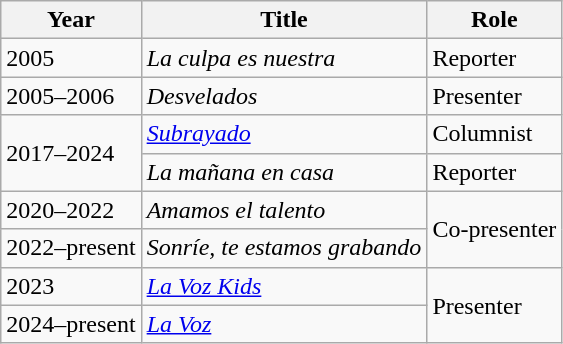<table class="wikitable">
<tr>
<th>Year</th>
<th>Title</th>
<th>Role</th>
</tr>
<tr>
<td>2005</td>
<td><em>La culpa es nuestra</em></td>
<td>Reporter</td>
</tr>
<tr>
<td>2005–2006</td>
<td><em>Desvelados</em></td>
<td>Presenter</td>
</tr>
<tr>
<td rowspan="2">2017–2024</td>
<td><em><a href='#'>Subrayado</a></em></td>
<td>Columnist</td>
</tr>
<tr>
<td><em>La mañana en casa</em></td>
<td>Reporter</td>
</tr>
<tr>
<td>2020–2022</td>
<td><em>Amamos el talento</em></td>
<td rowspan="2">Co-presenter</td>
</tr>
<tr>
<td>2022–present</td>
<td><em>Sonríe, te estamos grabando</em></td>
</tr>
<tr>
<td>2023</td>
<td><em><a href='#'>La Voz Kids</a></em></td>
<td rowspan="2">Presenter</td>
</tr>
<tr>
<td>2024–present</td>
<td><em><a href='#'>La Voz</a></em></td>
</tr>
</table>
